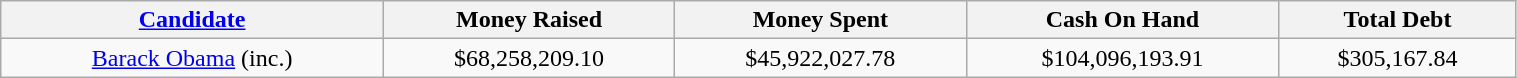<table class="sortable wikitable" style="text-align:center" width=80%>
<tr>
<th><a href='#'>Candidate</a></th>
<th>Money Raised</th>
<th>Money Spent</th>
<th>Cash On Hand</th>
<th>Total Debt</th>
</tr>
<tr>
<td><a href='#'>Barack Obama</a> (inc.)</td>
<td>$68,258,209.10</td>
<td>$45,922,027.78</td>
<td>$104,096,193.91</td>
<td>$305,167.84</td>
</tr>
</table>
